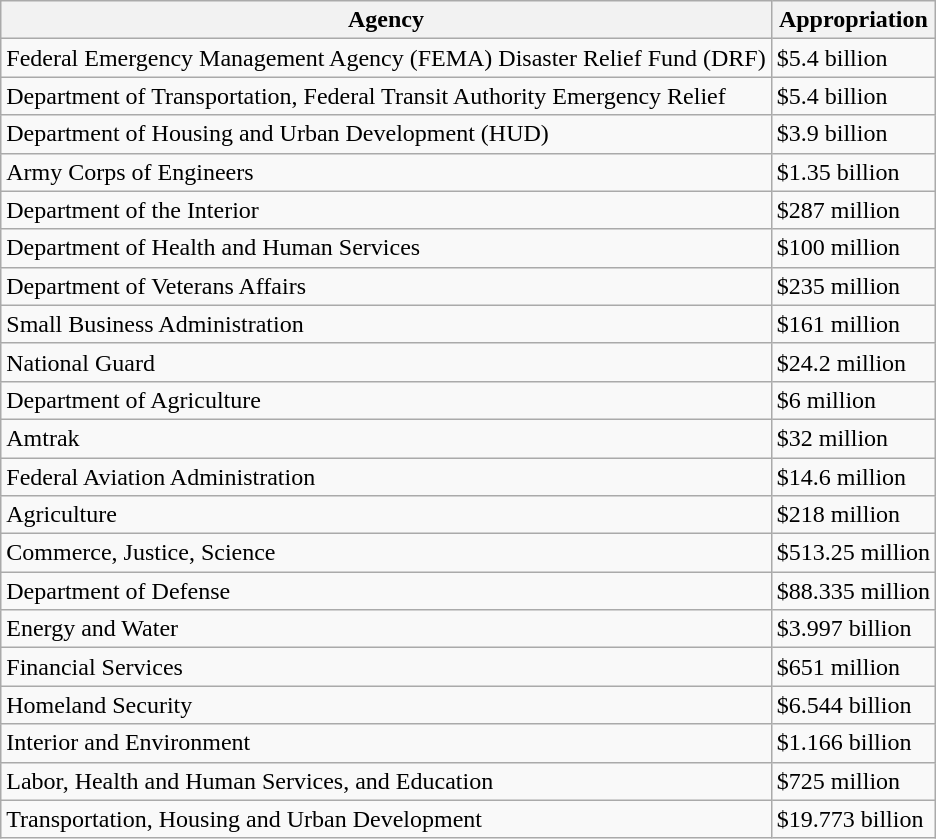<table class="wikitable">
<tr>
<th>Agency</th>
<th>Appropriation</th>
</tr>
<tr>
<td>Federal Emergency Management Agency (FEMA) Disaster Relief Fund (DRF)</td>
<td>$5.4 billion</td>
</tr>
<tr>
<td>Department of Transportation, Federal Transit Authority Emergency Relief</td>
<td>$5.4 billion</td>
</tr>
<tr>
<td>Department of Housing and Urban Development (HUD)</td>
<td>$3.9 billion</td>
</tr>
<tr>
<td>Army Corps of Engineers</td>
<td>$1.35 billion</td>
</tr>
<tr>
<td>Department of the Interior</td>
<td>$287 million</td>
</tr>
<tr>
<td>Department of Health and Human Services</td>
<td>$100 million</td>
</tr>
<tr>
<td>Department of Veterans Affairs</td>
<td>$235 million</td>
</tr>
<tr>
<td>Small Business Administration</td>
<td>$161 million</td>
</tr>
<tr>
<td>National Guard</td>
<td>$24.2 million</td>
</tr>
<tr>
<td>Department of Agriculture</td>
<td>$6 million</td>
</tr>
<tr>
<td>Amtrak</td>
<td>$32 million</td>
</tr>
<tr>
<td>Federal Aviation Administration</td>
<td>$14.6 million</td>
</tr>
<tr>
<td>Agriculture</td>
<td>$218 million</td>
</tr>
<tr>
<td>Commerce, Justice, Science</td>
<td>$513.25 million</td>
</tr>
<tr>
<td>Department of Defense</td>
<td>$88.335 million</td>
</tr>
<tr>
<td>Energy and Water</td>
<td>$3.997 billion</td>
</tr>
<tr>
<td>Financial Services</td>
<td>$651 million</td>
</tr>
<tr>
<td>Homeland Security</td>
<td>$6.544 billion</td>
</tr>
<tr>
<td>Interior and Environment</td>
<td>$1.166 billion</td>
</tr>
<tr>
<td>Labor, Health and Human Services, and Education</td>
<td>$725 million</td>
</tr>
<tr>
<td>Transportation, Housing and Urban Development</td>
<td>$19.773 billion</td>
</tr>
</table>
